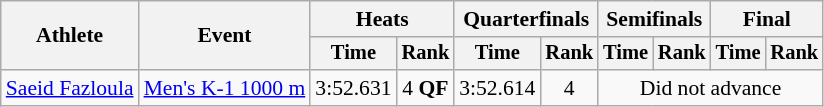<table class=wikitable style="font-size:90%">
<tr>
<th rowspan="2">Athlete</th>
<th rowspan="2">Event</th>
<th colspan=2>Heats</th>
<th colspan=2>Quarterfinals</th>
<th colspan=2>Semifinals</th>
<th colspan=2>Final</th>
</tr>
<tr style="font-size:95%">
<th>Time</th>
<th>Rank</th>
<th>Time</th>
<th>Rank</th>
<th>Time</th>
<th>Rank</th>
<th>Time</th>
<th>Rank</th>
</tr>
<tr align=center>
<td align=left><a href='#'>Saeid Fazloula</a></td>
<td align=left><a href='#'>Men's K-1 1000 m</a></td>
<td>3:52.631</td>
<td>4 <strong>QF</strong></td>
<td>3:52.614</td>
<td>4</td>
<td colspan=4>Did not advance</td>
</tr>
</table>
